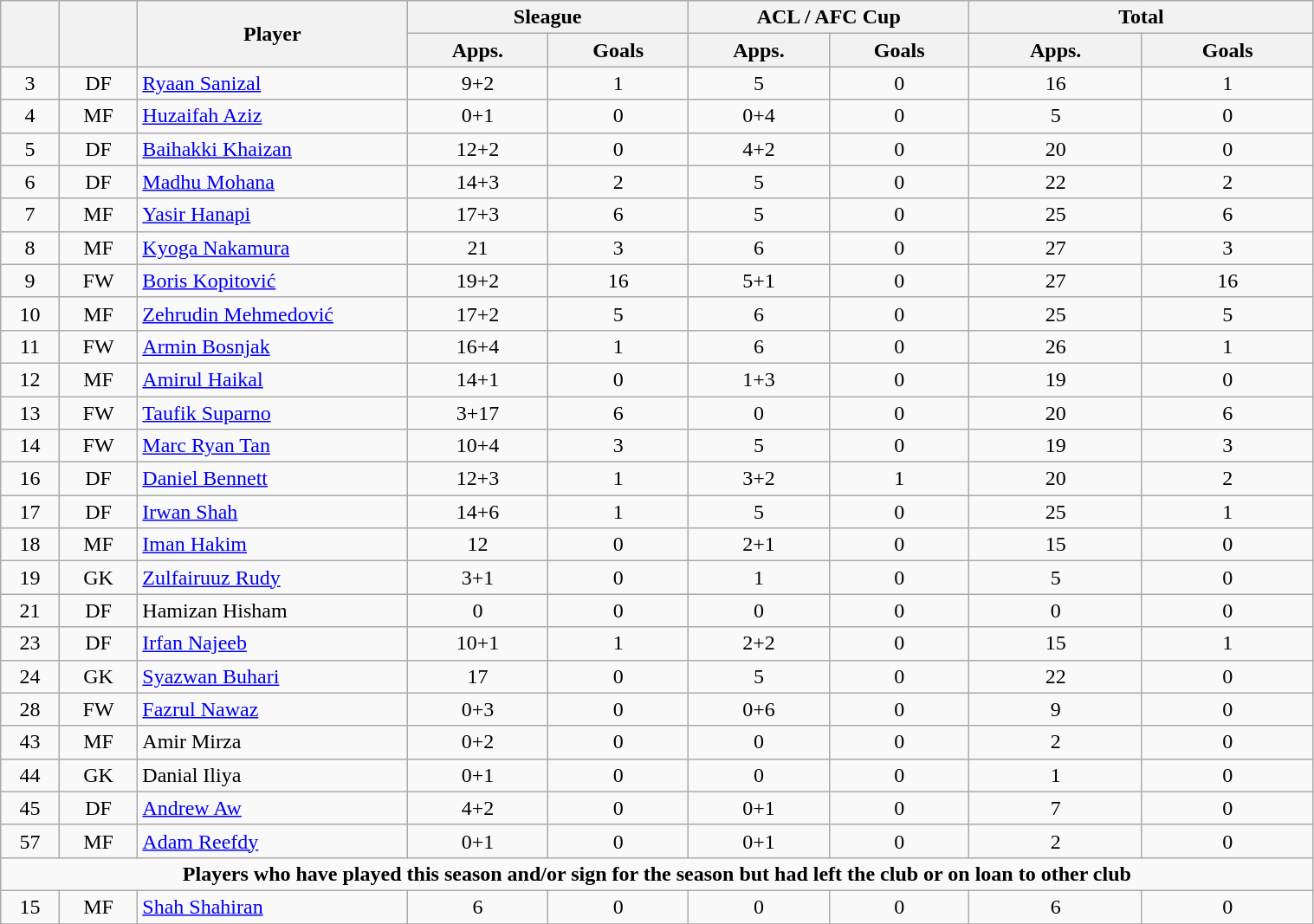<table class="wikitable" style="text-align:center; font-size:100%; width:80%;">
<tr>
<th rowspan=2></th>
<th rowspan=2></th>
<th rowspan=2 width="200">Player</th>
<th colspan=2 width="105">Sleague</th>
<th colspan=2 width="105">ACL / AFC Cup</th>
<th colspan=2 width="130">Total</th>
</tr>
<tr>
<th>Apps.</th>
<th>Goals</th>
<th>Apps.</th>
<th>Goals</th>
<th>Apps.</th>
<th>Goals</th>
</tr>
<tr>
<td>3</td>
<td>DF</td>
<td align="left"> <a href='#'>Ryaan Sanizal</a></td>
<td>9+2</td>
<td>1</td>
<td>5</td>
<td>0</td>
<td>16</td>
<td>1</td>
</tr>
<tr>
<td>4</td>
<td>MF</td>
<td align="left"> <a href='#'>Huzaifah Aziz</a></td>
<td>0+1</td>
<td>0</td>
<td>0+4</td>
<td>0</td>
<td>5</td>
<td>0</td>
</tr>
<tr>
<td>5</td>
<td>DF</td>
<td align="left"> <a href='#'>Baihakki Khaizan</a></td>
<td>12+2</td>
<td>0</td>
<td>4+2</td>
<td>0</td>
<td>20</td>
<td>0</td>
</tr>
<tr>
<td>6</td>
<td>DF</td>
<td align="left"> <a href='#'>Madhu Mohana</a></td>
<td>14+3</td>
<td>2</td>
<td>5</td>
<td>0</td>
<td>22</td>
<td>2</td>
</tr>
<tr>
<td>7</td>
<td>MF</td>
<td align="left"> <a href='#'>Yasir Hanapi</a></td>
<td>17+3</td>
<td>6</td>
<td>5</td>
<td>0</td>
<td>25</td>
<td>6</td>
</tr>
<tr>
<td>8</td>
<td>MF</td>
<td align="left"> <a href='#'>Kyoga Nakamura</a></td>
<td>21</td>
<td>3</td>
<td>6</td>
<td>0</td>
<td>27</td>
<td>3</td>
</tr>
<tr>
<td>9</td>
<td>FW</td>
<td align="left"> <a href='#'>Boris Kopitović</a></td>
<td>19+2</td>
<td>16</td>
<td>5+1</td>
<td>0</td>
<td>27</td>
<td>16</td>
</tr>
<tr>
<td>10</td>
<td>MF</td>
<td align="left"> <a href='#'>Zehrudin Mehmedović</a></td>
<td>17+2</td>
<td>5</td>
<td>6</td>
<td>0</td>
<td>25</td>
<td>5</td>
</tr>
<tr>
<td>11</td>
<td>FW</td>
<td align="left"> <a href='#'>Armin Bosnjak</a></td>
<td>16+4</td>
<td>1</td>
<td>6</td>
<td>0</td>
<td>26</td>
<td>1</td>
</tr>
<tr>
<td>12</td>
<td>MF</td>
<td align="left"> <a href='#'>Amirul Haikal</a></td>
<td>14+1</td>
<td>0</td>
<td>1+3</td>
<td>0</td>
<td>19</td>
<td>0</td>
</tr>
<tr>
<td>13</td>
<td>FW</td>
<td align="left"> <a href='#'>Taufik Suparno</a></td>
<td>3+17</td>
<td>6</td>
<td>0</td>
<td>0</td>
<td>20</td>
<td>6</td>
</tr>
<tr>
<td>14</td>
<td>FW</td>
<td align="left"> <a href='#'>Marc Ryan Tan</a></td>
<td>10+4</td>
<td>3</td>
<td>5</td>
<td>0</td>
<td>19</td>
<td>3</td>
</tr>
<tr>
<td>16</td>
<td>DF</td>
<td align="left"> <a href='#'>Daniel Bennett</a></td>
<td>12+3</td>
<td>1</td>
<td>3+2</td>
<td>1</td>
<td>20</td>
<td>2</td>
</tr>
<tr>
<td>17</td>
<td>DF</td>
<td align="left"> <a href='#'>Irwan Shah</a></td>
<td>14+6</td>
<td>1</td>
<td>5</td>
<td>0</td>
<td>25</td>
<td>1</td>
</tr>
<tr>
<td>18</td>
<td>MF</td>
<td align="left"> <a href='#'>Iman Hakim</a></td>
<td>12</td>
<td>0</td>
<td>2+1</td>
<td>0</td>
<td>15</td>
<td>0</td>
</tr>
<tr>
<td>19</td>
<td>GK</td>
<td align="left"> <a href='#'>Zulfairuuz Rudy</a></td>
<td>3+1</td>
<td>0</td>
<td>1</td>
<td>0</td>
<td>5</td>
<td>0</td>
</tr>
<tr>
<td>21</td>
<td>DF</td>
<td align="left"> Hamizan Hisham</td>
<td>0</td>
<td>0</td>
<td>0</td>
<td>0</td>
<td>0</td>
<td>0</td>
</tr>
<tr>
<td>23</td>
<td>DF</td>
<td align="left"> <a href='#'>Irfan Najeeb</a></td>
<td>10+1</td>
<td>1</td>
<td>2+2</td>
<td>0</td>
<td>15</td>
<td>1</td>
</tr>
<tr>
<td>24</td>
<td>GK</td>
<td align="left"> <a href='#'>Syazwan Buhari</a></td>
<td>17</td>
<td>0</td>
<td>5</td>
<td>0</td>
<td>22</td>
<td>0</td>
</tr>
<tr>
<td>28</td>
<td>FW</td>
<td align="left"> <a href='#'>Fazrul Nawaz</a></td>
<td>0+3</td>
<td>0</td>
<td>0+6</td>
<td>0</td>
<td>9</td>
<td>0</td>
</tr>
<tr>
<td>43</td>
<td>MF</td>
<td align="left"> Amir Mirza</td>
<td>0+2</td>
<td>0</td>
<td>0</td>
<td>0</td>
<td>2</td>
<td>0</td>
</tr>
<tr>
<td>44</td>
<td>GK</td>
<td align="left"> Danial Iliya</td>
<td>0+1</td>
<td>0</td>
<td>0</td>
<td>0</td>
<td>1</td>
<td>0</td>
</tr>
<tr>
<td>45</td>
<td>DF</td>
<td align="left"> <a href='#'>Andrew Aw</a></td>
<td>4+2</td>
<td>0</td>
<td>0+1</td>
<td>0</td>
<td>7</td>
<td>0</td>
</tr>
<tr>
<td>57</td>
<td>MF</td>
<td align="left"> <a href='#'>Adam Reefdy</a></td>
<td>0+1</td>
<td>0</td>
<td>0+1</td>
<td>0</td>
<td>2</td>
<td>0</td>
</tr>
<tr>
<td colspan="17"><strong>Players who have played this season and/or sign for the season but had left the club or on loan to other club</strong></td>
</tr>
<tr>
<td>15</td>
<td>MF</td>
<td align="left"> <a href='#'>Shah Shahiran</a></td>
<td>6</td>
<td>0</td>
<td>0</td>
<td>0</td>
<td>6</td>
<td>0</td>
</tr>
<tr>
</tr>
</table>
